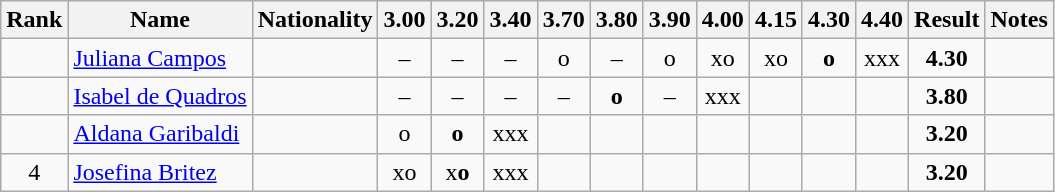<table class="wikitable sortable" style="text-align:center">
<tr>
<th>Rank</th>
<th>Name</th>
<th>Nationality</th>
<th>3.00</th>
<th>3.20</th>
<th>3.40</th>
<th>3.70</th>
<th>3.80</th>
<th>3.90</th>
<th>4.00</th>
<th>4.15</th>
<th>4.30</th>
<th>4.40</th>
<th>Result</th>
<th>Notes</th>
</tr>
<tr>
<td></td>
<td align=left><a href='#'>Juliana Campos</a></td>
<td align=left></td>
<td>–</td>
<td>–</td>
<td>–</td>
<td>o</td>
<td>–</td>
<td>o</td>
<td>xo</td>
<td>xo</td>
<td><strong>o</strong></td>
<td>xxx</td>
<td><strong>4.30</strong></td>
<td></td>
</tr>
<tr>
<td></td>
<td align=left><a href='#'>Isabel de Quadros</a></td>
<td align=left></td>
<td>–</td>
<td>–</td>
<td>–</td>
<td>–</td>
<td><strong>o</strong></td>
<td>–</td>
<td>xxx</td>
<td></td>
<td></td>
<td></td>
<td><strong>3.80</strong></td>
<td></td>
</tr>
<tr>
<td></td>
<td align=left><a href='#'>Aldana Garibaldi</a></td>
<td align=left></td>
<td>o</td>
<td><strong>o</strong></td>
<td>xxx</td>
<td></td>
<td></td>
<td></td>
<td></td>
<td></td>
<td></td>
<td></td>
<td><strong>3.20</strong></td>
<td></td>
</tr>
<tr>
<td>4</td>
<td align=left><a href='#'>Josefina Britez</a></td>
<td align=left></td>
<td>xo</td>
<td>x<strong>o</strong></td>
<td>xxx</td>
<td></td>
<td></td>
<td></td>
<td></td>
<td></td>
<td></td>
<td></td>
<td><strong>3.20</strong></td>
<td></td>
</tr>
</table>
